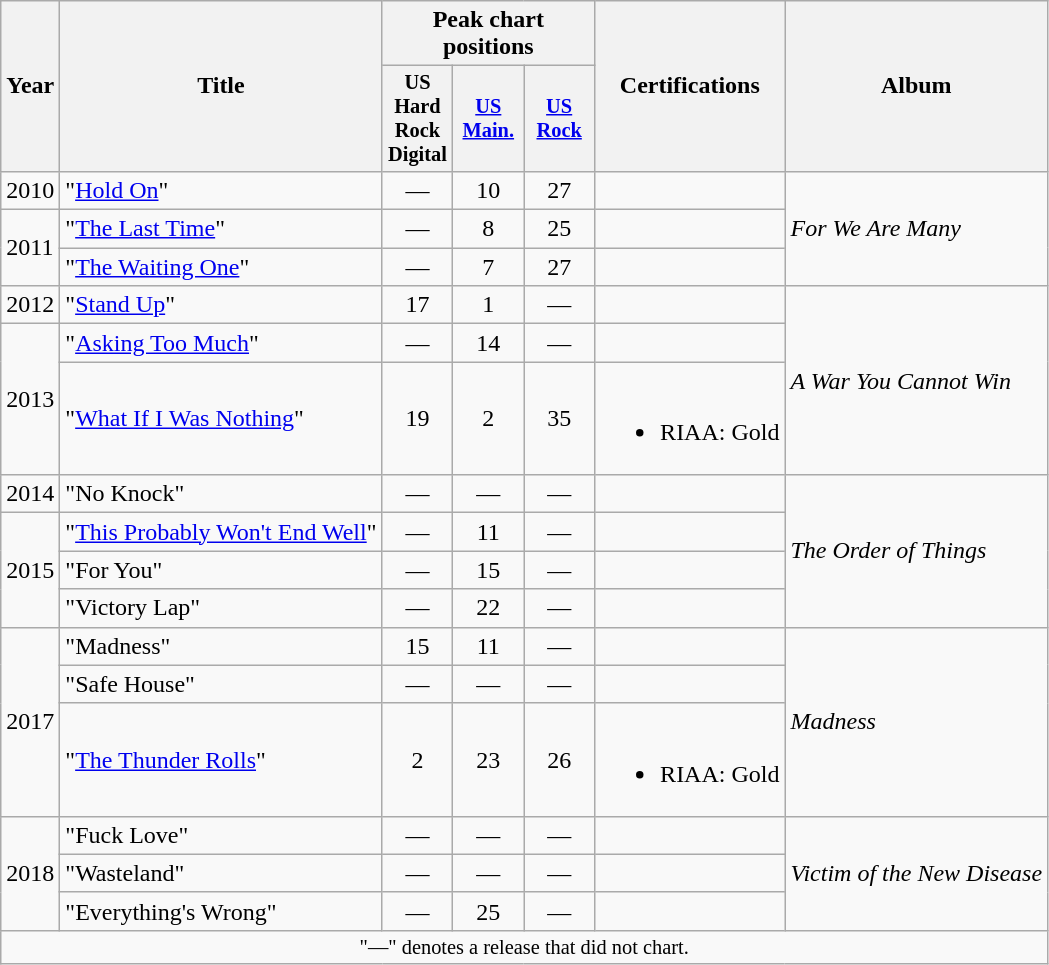<table class="wikitable">
<tr>
<th scope="col" rowspan="2">Year</th>
<th scope="col" rowspan="2">Title</th>
<th scope="col" colspan="3">Peak chart positions</th>
<th scope="col" rowspan="2">Certifications</th>
<th scope="col" rowspan="2">Album</th>
</tr>
<tr>
<th scope="col" style="width:3em;font-size:85%">US Hard Rock Digital</th>
<th scope="col" style="width:3em;font-size:85%"><a href='#'>US<br>Main.</a><br></th>
<th scope="col" style="width:3em;font-size:85%"><a href='#'>US<br>Rock</a><br></th>
</tr>
<tr>
<td>2010</td>
<td>"<a href='#'>Hold On</a>"</td>
<td style="text-align:center;">—</td>
<td style="text-align:center;">10</td>
<td style="text-align:center;">27</td>
<td></td>
<td rowspan="3"><em>For We Are Many</em></td>
</tr>
<tr>
<td rowspan="2">2011</td>
<td>"<a href='#'>The Last Time</a>"</td>
<td style="text-align:center;">—</td>
<td style="text-align:center;">8</td>
<td style="text-align:center;">25</td>
<td></td>
</tr>
<tr>
<td>"<a href='#'>The Waiting One</a>"</td>
<td style="text-align:center;">—</td>
<td style="text-align:center;">7</td>
<td style="text-align:center;">27</td>
<td></td>
</tr>
<tr>
<td>2012</td>
<td>"<a href='#'>Stand Up</a>"</td>
<td style="text-align:center;">17</td>
<td style="text-align:center;">1</td>
<td style="text-align:center;">—</td>
<td></td>
<td rowspan="3"><em>A War You Cannot Win</em></td>
</tr>
<tr>
<td rowspan="2">2013</td>
<td>"<a href='#'>Asking Too Much</a>"</td>
<td style="text-align:center;">—</td>
<td style="text-align:center;">14</td>
<td style="text-align:center;">—</td>
<td></td>
</tr>
<tr>
<td>"<a href='#'>What If I Was Nothing</a>"</td>
<td style="text-align:center;">19</td>
<td style="text-align:center;">2</td>
<td style="text-align:center;">35</td>
<td><br><ul><li>RIAA: Gold</li></ul></td>
</tr>
<tr>
<td>2014</td>
<td>"No Knock"</td>
<td style="text-align:center;">—</td>
<td style="text-align:center;">—</td>
<td style="text-align:center;">—</td>
<td></td>
<td rowspan="4"><em>The Order of Things</em></td>
</tr>
<tr>
<td rowspan="3">2015</td>
<td>"<a href='#'>This Probably Won't End Well</a>"</td>
<td style="text-align:center;">—</td>
<td style="text-align:center;">11</td>
<td style="text-align:center;">—</td>
<td></td>
</tr>
<tr>
<td>"For You"</td>
<td style="text-align:center;">—</td>
<td style="text-align:center;">15</td>
<td style="text-align:center;">—</td>
<td></td>
</tr>
<tr>
<td>"Victory Lap"</td>
<td style="text-align:center;">—</td>
<td style="text-align:center;">22</td>
<td style="text-align:center;">—</td>
<td></td>
</tr>
<tr>
<td rowspan="3">2017</td>
<td>"Madness"</td>
<td style="text-align:center;">15</td>
<td style="text-align:center;">11</td>
<td style="text-align:center;">—</td>
<td></td>
<td rowspan="3"><em>Madness</em></td>
</tr>
<tr>
<td>"Safe House"</td>
<td style="text-align:center;">—</td>
<td style="text-align:center;">—</td>
<td style="text-align:center;">—</td>
<td></td>
</tr>
<tr>
<td>"<a href='#'>The Thunder Rolls</a>"</td>
<td style="text-align:center;">2</td>
<td style="text-align:center;">23</td>
<td style="text-align:center;">26</td>
<td><br><ul><li>RIAA: Gold</li></ul></td>
</tr>
<tr>
<td rowspan="3">2018</td>
<td>"Fuck Love"</td>
<td style="text-align:center;">—</td>
<td style="text-align:center;">—</td>
<td style="text-align:center;">—</td>
<td></td>
<td rowspan="3"><em>Victim of the New Disease</em></td>
</tr>
<tr>
<td>"Wasteland"</td>
<td style="text-align:center;">—</td>
<td style="text-align:center;">—</td>
<td style="text-align:center;">—</td>
<td></td>
</tr>
<tr>
<td>"Everything's Wrong"</td>
<td style="text-align:center;">—</td>
<td style="text-align:center;">25</td>
<td style="text-align:center;">—</td>
<td></td>
</tr>
<tr>
<td colspan="7" style="text-align:center; font-size:85%">"—" denotes a release that did not chart.</td>
</tr>
</table>
